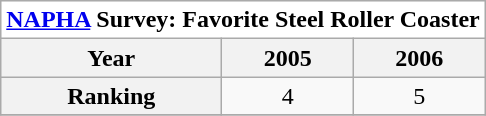<table class="wikitable" style="text-align:center;">
<tr>
<th style="background:white;" colspan="31"><a href='#'>NAPHA</a> Survey: Favorite Steel Roller Coaster</th>
</tr>
<tr style="background:#white;">
<th>Year</th>
<th>2005</th>
<th>2006</th>
</tr>
<tr>
<th>Ranking</th>
<td>4</td>
<td>5</td>
</tr>
<tr>
</tr>
</table>
